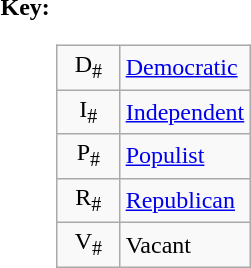<table>
<tr valign=top>
<th>Key:</th>
<td><br><table class=wikitable>
<tr>
<td align=center width=35px >D<sub>#</sub></td>
<td><a href='#'>Democratic</a></td>
</tr>
<tr>
<td align=center width=35px >I<sub>#</sub></td>
<td><a href='#'>Independent</a></td>
</tr>
<tr>
<td align=center width=35px >P<sub>#</sub></td>
<td><a href='#'>Populist</a></td>
</tr>
<tr>
<td align=center width=35px >R<sub>#</sub></td>
<td><a href='#'>Republican</a></td>
</tr>
<tr>
<td align=center width=35px >V<sub>#</sub></td>
<td>Vacant</td>
</tr>
</table>
</td>
</tr>
</table>
